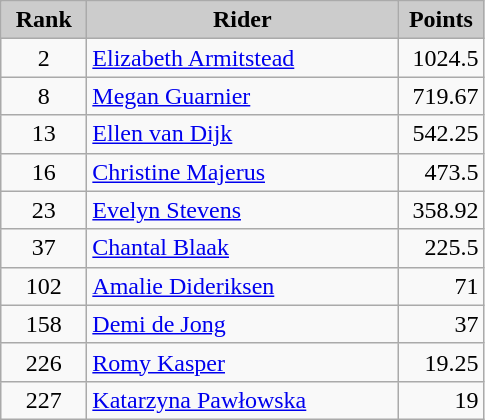<table class="wikitable alternance" style="text-align:center;">
<tr>
<th scope="col" style="background-color:#CCCCCC; width:50px;">Rank</th>
<th scope="col" style="background-color:#CCCCCC; width:200px;">Rider</th>
<th scope="col" style="background-color:#CCCCCC; width:50px;">Points</th>
</tr>
<tr>
<td>2</td>
<td align=left> <a href='#'>Elizabeth Armitstead</a></td>
<td align=right>1024.5</td>
</tr>
<tr>
<td>8</td>
<td align=left> <a href='#'>Megan Guarnier</a></td>
<td align=right>719.67</td>
</tr>
<tr>
<td>13</td>
<td align=left> <a href='#'>Ellen van Dijk</a></td>
<td align=right>542.25</td>
</tr>
<tr>
<td>16</td>
<td align=left> <a href='#'>Christine Majerus</a></td>
<td align=right>473.5</td>
</tr>
<tr>
<td>23</td>
<td align=left> <a href='#'>Evelyn Stevens</a></td>
<td align=right>358.92</td>
</tr>
<tr>
<td>37</td>
<td align=left> <a href='#'>Chantal Blaak</a></td>
<td align=right>225.5</td>
</tr>
<tr>
<td>102</td>
<td align=left> <a href='#'>Amalie Dideriksen</a></td>
<td align=right>71</td>
</tr>
<tr>
<td>158</td>
<td align=left> <a href='#'>Demi de Jong</a></td>
<td align=right>37</td>
</tr>
<tr>
<td>226</td>
<td align=left> <a href='#'>Romy Kasper</a></td>
<td align=right>19.25</td>
</tr>
<tr>
<td>227</td>
<td align=left> <a href='#'>Katarzyna Pawłowska</a></td>
<td align=right>19</td>
</tr>
</table>
